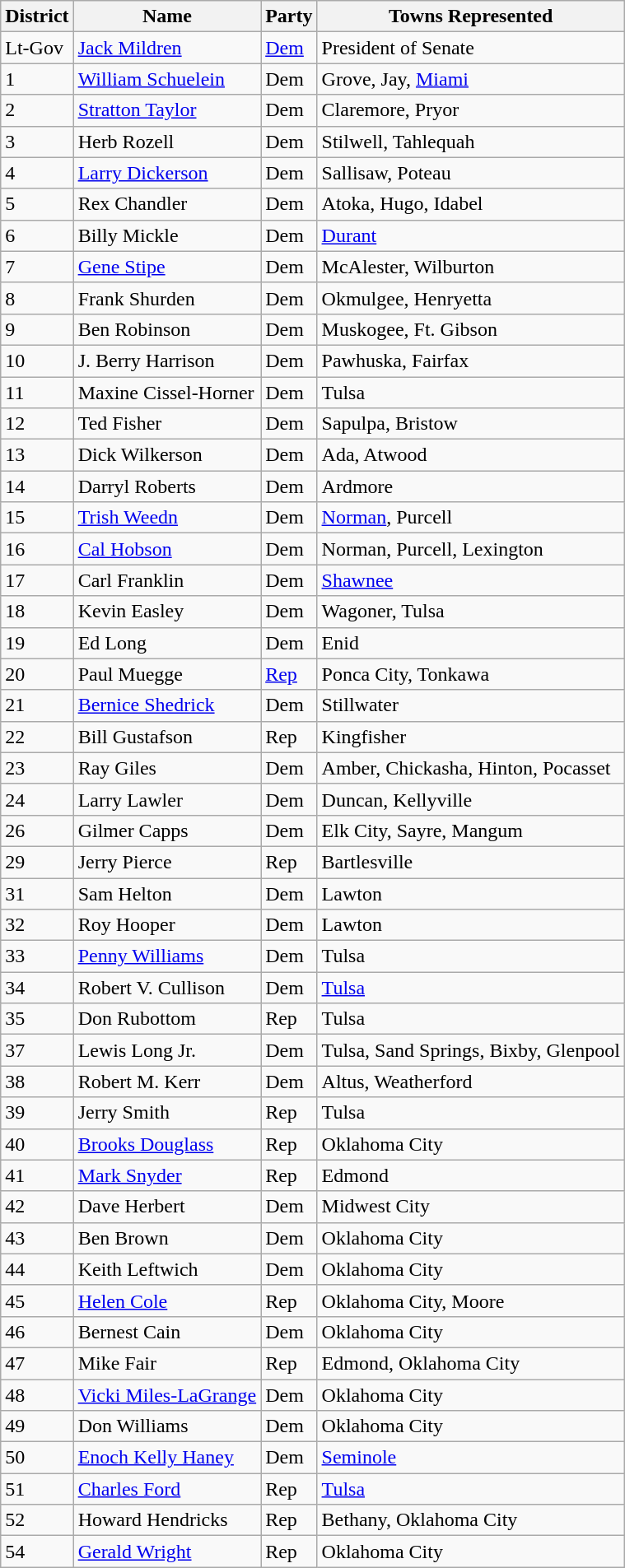<table class="wikitable sortable">
<tr>
<th>District</th>
<th>Name</th>
<th>Party</th>
<th>Towns Represented</th>
</tr>
<tr>
<td>Lt-Gov</td>
<td><a href='#'>Jack Mildren</a></td>
<td><a href='#'>Dem</a></td>
<td>President of Senate</td>
</tr>
<tr>
<td>1</td>
<td><a href='#'>William Schuelein</a></td>
<td>Dem</td>
<td>Grove, Jay, <a href='#'>Miami</a></td>
</tr>
<tr>
<td>2</td>
<td><a href='#'>Stratton Taylor</a></td>
<td>Dem</td>
<td>Claremore, Pryor</td>
</tr>
<tr>
<td>3</td>
<td>Herb Rozell</td>
<td>Dem</td>
<td>Stilwell, Tahlequah</td>
</tr>
<tr>
<td>4</td>
<td><a href='#'>Larry Dickerson</a></td>
<td>Dem</td>
<td>Sallisaw, Poteau</td>
</tr>
<tr>
<td>5</td>
<td>Rex Chandler</td>
<td>Dem</td>
<td>Atoka, Hugo, Idabel</td>
</tr>
<tr>
<td>6</td>
<td>Billy Mickle</td>
<td>Dem</td>
<td><a href='#'>Durant</a></td>
</tr>
<tr>
<td>7</td>
<td><a href='#'>Gene Stipe</a></td>
<td>Dem</td>
<td>McAlester, Wilburton</td>
</tr>
<tr>
<td>8</td>
<td>Frank Shurden</td>
<td>Dem</td>
<td>Okmulgee, Henryetta</td>
</tr>
<tr>
<td>9</td>
<td>Ben Robinson</td>
<td>Dem</td>
<td>Muskogee, Ft. Gibson</td>
</tr>
<tr>
<td>10</td>
<td>J. Berry Harrison</td>
<td>Dem</td>
<td>Pawhuska, Fairfax</td>
</tr>
<tr>
<td>11</td>
<td>Maxine Cissel-Horner</td>
<td>Dem</td>
<td>Tulsa</td>
</tr>
<tr>
<td>12</td>
<td>Ted Fisher</td>
<td>Dem</td>
<td>Sapulpa, Bristow</td>
</tr>
<tr>
<td>13</td>
<td>Dick Wilkerson</td>
<td>Dem</td>
<td>Ada, Atwood</td>
</tr>
<tr>
<td>14</td>
<td>Darryl Roberts</td>
<td>Dem</td>
<td>Ardmore</td>
</tr>
<tr>
<td>15</td>
<td><a href='#'>Trish Weedn</a></td>
<td>Dem</td>
<td><a href='#'>Norman</a>, Purcell</td>
</tr>
<tr>
<td>16</td>
<td><a href='#'>Cal Hobson</a></td>
<td>Dem</td>
<td>Norman, Purcell, Lexington</td>
</tr>
<tr>
<td>17</td>
<td>Carl Franklin</td>
<td>Dem</td>
<td><a href='#'>Shawnee</a></td>
</tr>
<tr>
<td>18</td>
<td>Kevin Easley</td>
<td>Dem</td>
<td>Wagoner, Tulsa</td>
</tr>
<tr>
<td>19</td>
<td>Ed Long</td>
<td>Dem</td>
<td>Enid</td>
</tr>
<tr>
<td>20</td>
<td>Paul Muegge</td>
<td><a href='#'>Rep</a></td>
<td>Ponca City, Tonkawa</td>
</tr>
<tr>
<td>21</td>
<td><a href='#'>Bernice Shedrick</a></td>
<td>Dem</td>
<td>Stillwater</td>
</tr>
<tr>
<td>22</td>
<td>Bill Gustafson</td>
<td>Rep</td>
<td>Kingfisher</td>
</tr>
<tr>
<td>23</td>
<td>Ray Giles</td>
<td>Dem</td>
<td>Amber, Chickasha, Hinton, Pocasset</td>
</tr>
<tr>
<td>24</td>
<td>Larry Lawler</td>
<td>Dem</td>
<td>Duncan, Kellyville</td>
</tr>
<tr>
<td>26</td>
<td>Gilmer Capps</td>
<td>Dem</td>
<td>Elk City, Sayre, Mangum</td>
</tr>
<tr>
<td>29</td>
<td>Jerry Pierce</td>
<td>Rep</td>
<td>Bartlesville</td>
</tr>
<tr>
<td>31</td>
<td>Sam Helton</td>
<td>Dem</td>
<td>Lawton</td>
</tr>
<tr>
<td>32</td>
<td>Roy Hooper</td>
<td>Dem</td>
<td>Lawton</td>
</tr>
<tr>
<td>33</td>
<td><a href='#'>Penny Williams</a></td>
<td>Dem</td>
<td>Tulsa</td>
</tr>
<tr>
<td>34</td>
<td>Robert V. Cullison</td>
<td>Dem</td>
<td><a href='#'>Tulsa</a></td>
</tr>
<tr>
<td>35</td>
<td>Don Rubottom</td>
<td>Rep</td>
<td>Tulsa</td>
</tr>
<tr>
<td>37</td>
<td>Lewis Long Jr.</td>
<td>Dem</td>
<td>Tulsa, Sand Springs, Bixby, Glenpool</td>
</tr>
<tr>
<td>38</td>
<td>Robert M. Kerr</td>
<td>Dem</td>
<td>Altus, Weatherford</td>
</tr>
<tr>
<td>39</td>
<td>Jerry Smith</td>
<td>Rep</td>
<td>Tulsa</td>
</tr>
<tr>
<td>40</td>
<td><a href='#'>Brooks Douglass</a></td>
<td>Rep</td>
<td>Oklahoma City</td>
</tr>
<tr>
<td>41</td>
<td><a href='#'>Mark Snyder</a></td>
<td>Rep</td>
<td>Edmond</td>
</tr>
<tr>
<td>42</td>
<td>Dave Herbert</td>
<td>Dem</td>
<td>Midwest City</td>
</tr>
<tr>
<td>43</td>
<td>Ben Brown</td>
<td>Dem</td>
<td>Oklahoma City</td>
</tr>
<tr>
<td>44</td>
<td>Keith Leftwich</td>
<td>Dem</td>
<td>Oklahoma City</td>
</tr>
<tr>
<td>45</td>
<td><a href='#'>Helen Cole</a></td>
<td>Rep</td>
<td>Oklahoma City, Moore</td>
</tr>
<tr>
<td>46</td>
<td>Bernest Cain</td>
<td>Dem</td>
<td>Oklahoma City</td>
</tr>
<tr>
<td>47</td>
<td>Mike Fair</td>
<td>Rep</td>
<td>Edmond, Oklahoma City</td>
</tr>
<tr>
<td>48</td>
<td><a href='#'>Vicki Miles-LaGrange</a></td>
<td>Dem</td>
<td>Oklahoma City</td>
</tr>
<tr>
<td>49</td>
<td>Don Williams</td>
<td>Dem</td>
<td>Oklahoma City</td>
</tr>
<tr>
<td>50</td>
<td><a href='#'>Enoch Kelly Haney</a></td>
<td>Dem</td>
<td><a href='#'>Seminole</a></td>
</tr>
<tr>
<td>51</td>
<td><a href='#'>Charles Ford</a></td>
<td>Rep</td>
<td><a href='#'>Tulsa</a></td>
</tr>
<tr>
<td>52</td>
<td>Howard Hendricks</td>
<td>Rep</td>
<td>Bethany, Oklahoma City</td>
</tr>
<tr>
<td>54</td>
<td><a href='#'>Gerald Wright</a></td>
<td>Rep</td>
<td>Oklahoma City</td>
</tr>
</table>
